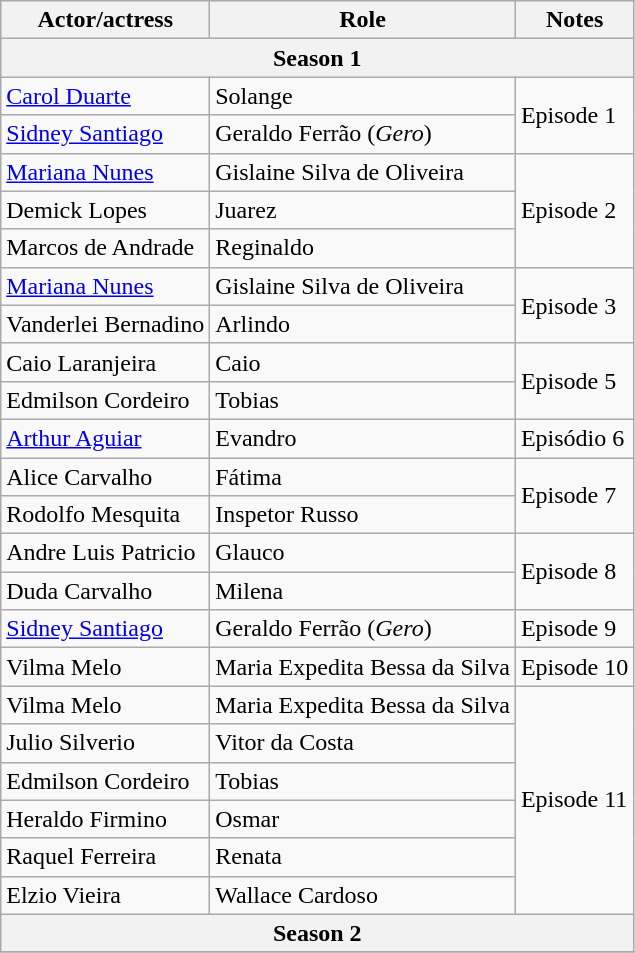<table class="wikitable collapsible collapsed">
<tr>
<th>Actor/actress</th>
<th>Role</th>
<th>Notes</th>
</tr>
<tr>
<th colspan=3>Season 1</th>
</tr>
<tr>
<td><a href='#'>Carol Duarte</a></td>
<td>Solange</td>
<td rowspan=2>Episode 1</td>
</tr>
<tr>
<td><a href='#'>Sidney Santiago</a></td>
<td>Geraldo Ferrão (<em>Gero</em>)</td>
</tr>
<tr>
<td><a href='#'>Mariana Nunes</a></td>
<td>Gislaine Silva de Oliveira</td>
<td rowspan=3>Episode 2</td>
</tr>
<tr>
<td>Demick Lopes</td>
<td>Juarez</td>
</tr>
<tr>
<td>Marcos de Andrade</td>
<td>Reginaldo</td>
</tr>
<tr>
<td><a href='#'>Mariana Nunes</a></td>
<td>Gislaine Silva de Oliveira</td>
<td rowspan=2>Episode 3</td>
</tr>
<tr>
<td>Vanderlei Bernadino</td>
<td>Arlindo</td>
</tr>
<tr>
<td>Caio Laranjeira</td>
<td>Caio</td>
<td rowspan=2>Episode 5</td>
</tr>
<tr>
<td>Edmilson Cordeiro</td>
<td>Tobias</td>
</tr>
<tr>
<td><a href='#'>Arthur Aguiar</a></td>
<td>Evandro</td>
<td>Episódio 6</td>
</tr>
<tr>
<td>Alice Carvalho</td>
<td>Fátima</td>
<td rowspan=2>Episode 7</td>
</tr>
<tr>
<td>Rodolfo Mesquita</td>
<td>Inspetor Russo</td>
</tr>
<tr>
<td>Andre Luis Patricio</td>
<td>Glauco</td>
<td rowspan=2>Episode 8</td>
</tr>
<tr>
<td>Duda Carvalho</td>
<td>Milena</td>
</tr>
<tr>
<td><a href='#'>Sidney Santiago</a></td>
<td>Geraldo Ferrão (<em>Gero</em>)</td>
<td>Episode 9</td>
</tr>
<tr>
<td>Vilma Melo</td>
<td>Maria Expedita Bessa da Silva</td>
<td>Episode 10</td>
</tr>
<tr>
<td>Vilma Melo</td>
<td>Maria Expedita Bessa da Silva</td>
<td rowspan=6>Episode 11</td>
</tr>
<tr>
<td>Julio Silverio</td>
<td>Vitor da Costa</td>
</tr>
<tr>
<td>Edmilson Cordeiro</td>
<td>Tobias</td>
</tr>
<tr>
<td>Heraldo Firmino</td>
<td>Osmar</td>
</tr>
<tr>
<td>Raquel Ferreira</td>
<td>Renata</td>
</tr>
<tr>
<td>Elzio Vieira</td>
<td>Wallace Cardoso</td>
</tr>
<tr>
<th colspan=3>Season 2</th>
</tr>
<tr>
</tr>
</table>
